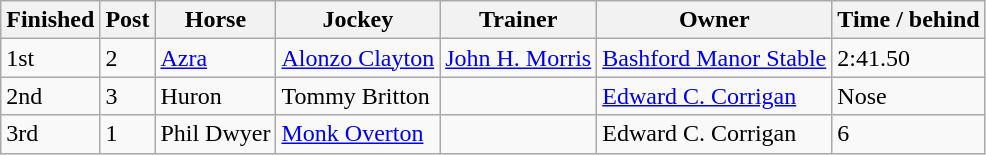<table class="wikitable">
<tr>
<th>Finished</th>
<th>Post</th>
<th>Horse</th>
<th>Jockey</th>
<th>Trainer</th>
<th>Owner</th>
<th>Time / behind</th>
</tr>
<tr>
<td>1st</td>
<td>2</td>
<td><a href='#'>Azra</a></td>
<td><a href='#'>Alonzo Clayton</a></td>
<td><a href='#'>John H. Morris</a></td>
<td><a href='#'>Bashford Manor Stable</a></td>
<td>2:41.50</td>
</tr>
<tr>
<td>2nd</td>
<td>3</td>
<td>Huron</td>
<td>Tommy Britton</td>
<td></td>
<td><a href='#'>Edward C. Corrigan</a></td>
<td>Nose</td>
</tr>
<tr>
<td>3rd</td>
<td>1</td>
<td>Phil Dwyer</td>
<td><a href='#'>Monk Overton</a></td>
<td></td>
<td>Edward C. Corrigan</td>
<td>6</td>
</tr>
</table>
